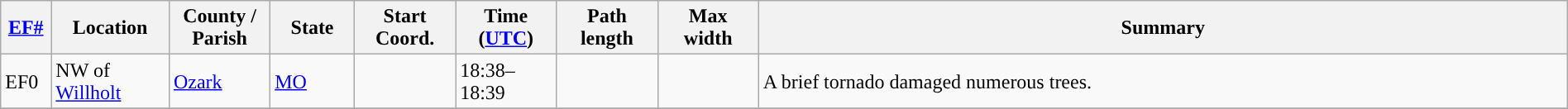<table class="wikitable sortable" style="width:100%;">
<tr>
<th scope="col"  style="width:3%; text-align:center;"><a href='#'>EF#</a></th>
<th scope="col"  style="width:7%; text-align:center;" class="unsortable">Location</th>
<th scope="col"  style="width:6%; text-align:center;" class="unsortable">County / Parish</th>
<th scope="col"  style="width:5%; text-align:center;">State</th>
<th scope="col"  style="width:6%; text-align:center;">Start Coord.</th>
<th scope="col"  style="width:6%; text-align:center;">Time (<a href='#'>UTC</a>)</th>
<th scope="col"  style="width:6%; text-align:center;">Path length</th>
<th scope="col"  style="width:6%; text-align:center;">Max width</th>
<th scope="col" class="unsortable" style="width:48%; text-align:center;">Summary</th>
</tr>
<tr>
<td>EF0</td>
<td>NW of <a href='#'>Willholt</a></td>
<td><a href='#'>Ozark</a></td>
<td><a href='#'>MO</a></td>
<td></td>
<td>18:38–18:39</td>
<td></td>
<td></td>
<td>A brief tornado damaged numerous trees.</td>
</tr>
<tr>
</tr>
</table>
